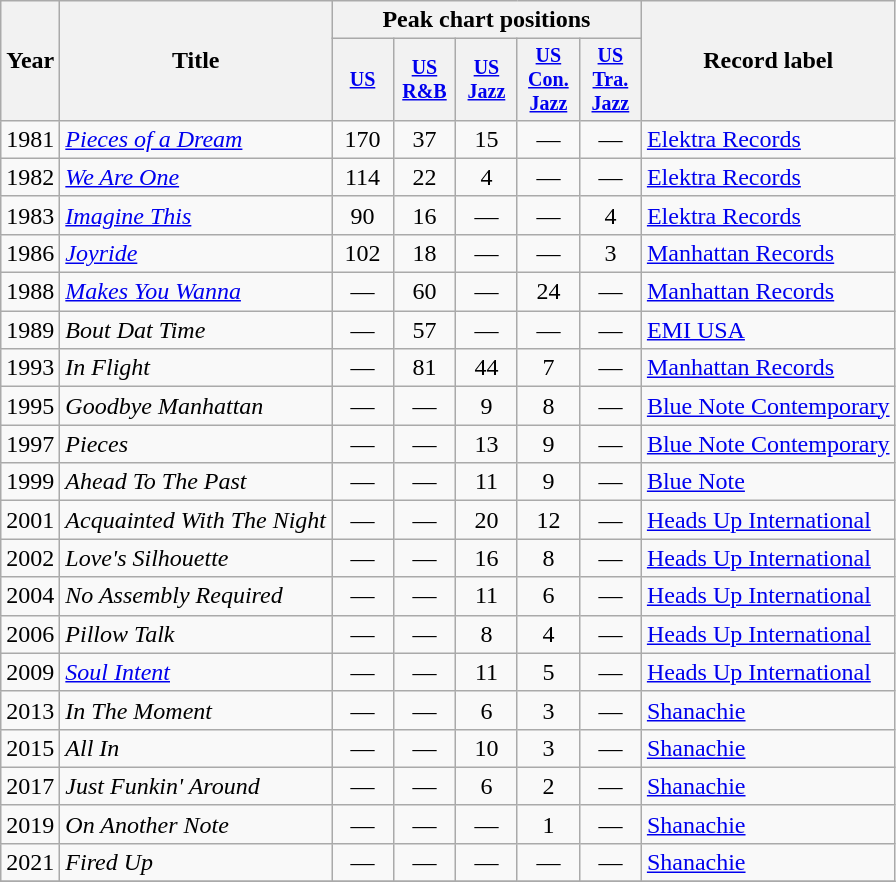<table class="wikitable" style="text-align:center;">
<tr>
<th rowspan="2">Year</th>
<th rowspan="2">Title</th>
<th colspan="5">Peak chart positions</th>
<th rowspan="2">Record label</th>
</tr>
<tr style="font-size:smaller;">
<th width="35"><a href='#'>US</a><br></th>
<th width="35"><a href='#'>US R&B</a><br></th>
<th width="35"><a href='#'>US Jazz</a><br></th>
<th width="35"><a href='#'>US Con. Jazz</a><br></th>
<th width="35"><a href='#'>US Tra. Jazz</a><br></th>
</tr>
<tr>
<td>1981</td>
<td align="left"><em><a href='#'>Pieces of a Dream</a></em></td>
<td>170</td>
<td>37</td>
<td>15</td>
<td>—</td>
<td>—</td>
<td align=left><a href='#'>Elektra Records</a></td>
</tr>
<tr>
<td>1982</td>
<td align="left"><em><a href='#'>We Are One</a></em></td>
<td>114</td>
<td>22</td>
<td>4</td>
<td>—</td>
<td>—</td>
<td align=left><a href='#'>Elektra Records</a></td>
</tr>
<tr>
<td>1983</td>
<td align="left"><em><a href='#'>Imagine This</a></em></td>
<td>90</td>
<td>16</td>
<td>—</td>
<td>—</td>
<td>4</td>
<td align=left><a href='#'>Elektra Records</a></td>
</tr>
<tr>
<td>1986</td>
<td align="left"><em><a href='#'>Joyride</a></em></td>
<td>102</td>
<td>18</td>
<td>—</td>
<td>—</td>
<td>3</td>
<td align=left><a href='#'>Manhattan Records</a></td>
</tr>
<tr>
<td>1988</td>
<td align="left"><em><a href='#'>Makes You Wanna</a></em></td>
<td>—</td>
<td>60</td>
<td>—</td>
<td>24</td>
<td>—</td>
<td align=left><a href='#'>Manhattan Records</a></td>
</tr>
<tr>
<td>1989</td>
<td align="left"><em>Bout Dat Time</em></td>
<td>—</td>
<td>57</td>
<td>—</td>
<td>—</td>
<td>—</td>
<td align=left><a href='#'>EMI USA</a></td>
</tr>
<tr>
<td>1993</td>
<td align="left"><em>In Flight</em></td>
<td>—</td>
<td>81</td>
<td>44</td>
<td>7</td>
<td>—</td>
<td align=left><a href='#'>Manhattan Records</a></td>
</tr>
<tr>
<td>1995</td>
<td align="left"><em>Goodbye Manhattan</em></td>
<td>—</td>
<td>—</td>
<td>9</td>
<td>8</td>
<td>—</td>
<td align=left><a href='#'>Blue Note Contemporary</a></td>
</tr>
<tr>
<td>1997</td>
<td align="left"><em>Pieces</em></td>
<td>—</td>
<td>—</td>
<td>13</td>
<td>9</td>
<td>—</td>
<td align=left><a href='#'>Blue Note Contemporary</a></td>
</tr>
<tr>
<td>1999</td>
<td align="left"><em>Ahead To The Past</em></td>
<td>—</td>
<td>—</td>
<td>11</td>
<td>9</td>
<td>—</td>
<td align=left><a href='#'>Blue Note</a></td>
</tr>
<tr>
<td>2001</td>
<td align="left"><em>Acquainted With The Night</em></td>
<td>—</td>
<td>—</td>
<td>20</td>
<td>12</td>
<td>—</td>
<td align=left><a href='#'>Heads Up International</a></td>
</tr>
<tr>
<td>2002</td>
<td align="left"><em>Love's Silhouette</em></td>
<td>—</td>
<td>—</td>
<td>16</td>
<td>8</td>
<td>—</td>
<td align=left><a href='#'>Heads Up International</a></td>
</tr>
<tr>
<td>2004</td>
<td align="left"><em>No Assembly Required</em></td>
<td>—</td>
<td>—</td>
<td>11</td>
<td>6</td>
<td>—</td>
<td align=left><a href='#'>Heads Up International</a></td>
</tr>
<tr>
<td>2006</td>
<td align="left"><em>Pillow Talk</em></td>
<td>—</td>
<td>—</td>
<td>8</td>
<td>4</td>
<td>—</td>
<td align=left><a href='#'>Heads Up International</a></td>
</tr>
<tr>
<td>2009</td>
<td align="left"><em><a href='#'>Soul Intent</a></em></td>
<td>—</td>
<td>—</td>
<td>11</td>
<td>5</td>
<td>—</td>
<td align=left><a href='#'>Heads Up International</a></td>
</tr>
<tr>
<td>2013</td>
<td align="left"><em>In The Moment</em></td>
<td>—</td>
<td>—</td>
<td>6</td>
<td>3</td>
<td>—</td>
<td align=left><a href='#'>Shanachie</a></td>
</tr>
<tr>
<td>2015</td>
<td align="left"><em>All In</em></td>
<td>—</td>
<td>—</td>
<td>10</td>
<td>3</td>
<td>—</td>
<td align=left><a href='#'>Shanachie</a></td>
</tr>
<tr>
<td>2017</td>
<td align="left"><em>Just Funkin' Around</em></td>
<td>—</td>
<td>—</td>
<td>6</td>
<td>2</td>
<td>—</td>
<td align=left><a href='#'>Shanachie</a></td>
</tr>
<tr>
<td>2019</td>
<td align="left"><em>On Another Note</em></td>
<td>—</td>
<td>—</td>
<td>—</td>
<td>1</td>
<td>—</td>
<td align=left><a href='#'>Shanachie</a></td>
</tr>
<tr>
<td>2021</td>
<td align="left"><em>Fired Up</em></td>
<td>—</td>
<td>—</td>
<td>—</td>
<td>—</td>
<td>—</td>
<td align=left><a href='#'>Shanachie</a></td>
</tr>
<tr>
</tr>
</table>
